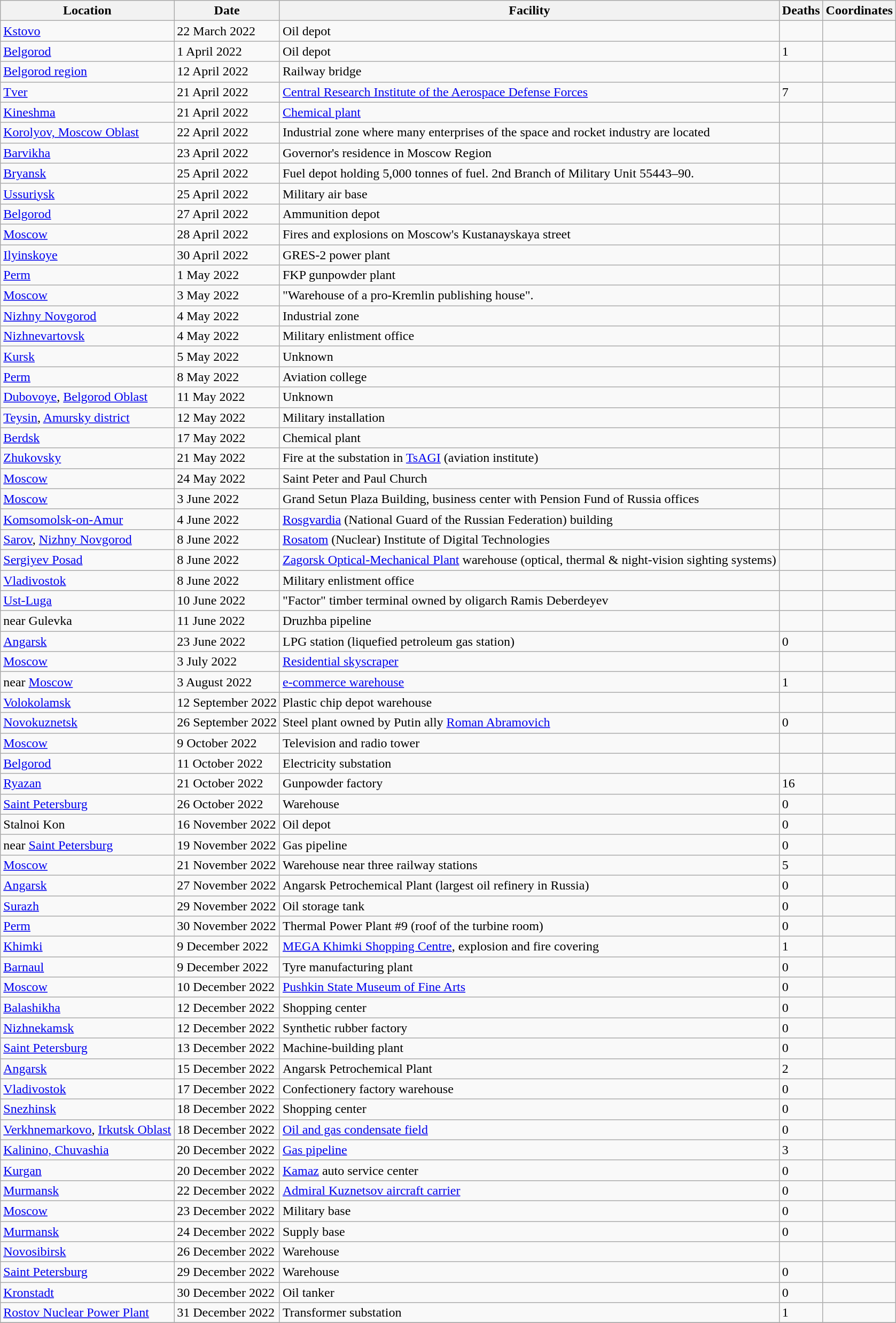<table class="wikitable sortable">
<tr>
<th>Location</th>
<th>Date</th>
<th>Facility</th>
<th>Deaths</th>
<th>Coordinates</th>
</tr>
<tr>
<td><a href='#'>Kstovo</a></td>
<td>22 March 2022</td>
<td>Oil depot</td>
<td></td>
<td></td>
</tr>
<tr>
<td><a href='#'>Belgorod</a></td>
<td>1 April 2022</td>
<td>Oil depot</td>
<td>1</td>
<td></td>
</tr>
<tr>
<td><a href='#'>Belgorod region</a></td>
<td>12 April 2022</td>
<td>Railway bridge</td>
<td></td>
<td></td>
</tr>
<tr>
<td><a href='#'>Tver</a></td>
<td>21 April 2022</td>
<td><a href='#'>Central Research Institute of the Aerospace Defense Forces</a></td>
<td>7</td>
<td></td>
</tr>
<tr>
<td><a href='#'>Kineshma</a></td>
<td>21 April 2022</td>
<td><a href='#'>Chemical plant</a></td>
<td></td>
<td></td>
</tr>
<tr>
<td><a href='#'>Korolyov, Moscow Oblast</a></td>
<td>22 April 2022</td>
<td>Industrial zone where many enterprises of the space and rocket industry are located</td>
<td></td>
<td></td>
</tr>
<tr>
<td><a href='#'>Barvikha</a></td>
<td>23 April 2022</td>
<td>Governor's residence in Moscow Region</td>
<td></td>
<td></td>
</tr>
<tr>
<td><a href='#'>Bryansk</a></td>
<td>25 April 2022</td>
<td>Fuel depot holding 5,000 tonnes of fuel. 2nd Branch of Military Unit 55443–90.</td>
<td></td>
<td></td>
</tr>
<tr>
<td><a href='#'>Ussuriysk</a></td>
<td>25 April 2022</td>
<td>Military air base</td>
<td></td>
<td></td>
</tr>
<tr>
<td><a href='#'>Belgorod</a></td>
<td>27 April 2022</td>
<td>Ammunition depot</td>
<td></td>
<td></td>
</tr>
<tr>
<td><a href='#'>Moscow</a></td>
<td>28 April 2022</td>
<td>Fires and explosions on Moscow's Kustanayskaya street</td>
<td></td>
<td></td>
</tr>
<tr>
<td><a href='#'>Ilyinskoye</a></td>
<td>30 April 2022</td>
<td>GRES-2 power plant</td>
<td></td>
<td></td>
</tr>
<tr>
<td><a href='#'>Perm</a></td>
<td>1 May 2022</td>
<td>FKP gunpowder plant</td>
<td></td>
<td></td>
</tr>
<tr>
<td><a href='#'>Moscow</a></td>
<td>3 May 2022</td>
<td>"Warehouse of a pro-Kremlin publishing house".</td>
<td></td>
<td></td>
</tr>
<tr>
<td><a href='#'>Nizhny Novgorod</a></td>
<td>4 May 2022</td>
<td>Industrial zone</td>
<td></td>
<td></td>
</tr>
<tr>
<td><a href='#'>Nizhnevartovsk</a></td>
<td>4 May 2022</td>
<td>Military enlistment office</td>
<td></td>
<td></td>
</tr>
<tr>
<td><a href='#'>Kursk</a></td>
<td>5 May 2022</td>
<td>Unknown</td>
<td></td>
<td></td>
</tr>
<tr>
<td><a href='#'>Perm</a></td>
<td>8 May 2022</td>
<td>Aviation college</td>
<td></td>
<td></td>
</tr>
<tr>
<td><a href='#'>Dubovoye</a>, <a href='#'>Belgorod Oblast</a></td>
<td>11 May 2022</td>
<td>Unknown</td>
<td></td>
<td></td>
</tr>
<tr>
<td><a href='#'>Teysin</a>, <a href='#'>Amursky district</a></td>
<td>12 May 2022</td>
<td>Military installation</td>
<td></td>
<td></td>
</tr>
<tr>
<td><a href='#'>Berdsk</a></td>
<td>17 May 2022</td>
<td>Chemical plant</td>
<td></td>
<td></td>
</tr>
<tr>
<td><a href='#'>Zhukovsky</a></td>
<td>21 May 2022</td>
<td>Fire at the substation in <a href='#'>TsAGI</a> (aviation institute)</td>
<td></td>
<td></td>
</tr>
<tr>
<td><a href='#'>Moscow</a></td>
<td>24 May 2022</td>
<td>Saint Peter and Paul Church</td>
<td></td>
<td></td>
</tr>
<tr>
<td><a href='#'>Moscow</a></td>
<td>3 June 2022</td>
<td>Grand Setun Plaza Building, business center with Pension Fund of Russia offices</td>
<td></td>
<td></td>
</tr>
<tr>
<td><a href='#'>Komsomolsk-on-Amur</a></td>
<td>4 June 2022</td>
<td><a href='#'>Rosgvardia</a> (National Guard of the Russian Federation) building</td>
<td></td>
<td></td>
</tr>
<tr>
<td><a href='#'>Sarov</a>, <a href='#'>Nizhny Novgorod</a></td>
<td>8 June 2022</td>
<td><a href='#'>Rosatom</a> (Nuclear) Institute of Digital Technologies</td>
<td></td>
<td></td>
</tr>
<tr>
<td><a href='#'>Sergiyev Posad</a></td>
<td>8 June 2022</td>
<td><a href='#'>Zagorsk Optical-Mechanical Plant</a> warehouse (optical, thermal & night-vision sighting systems)</td>
<td></td>
<td></td>
</tr>
<tr>
<td><a href='#'>Vladivostok</a></td>
<td>8 June 2022</td>
<td>Military enlistment office</td>
<td></td>
<td></td>
</tr>
<tr>
<td><a href='#'>Ust-Luga</a></td>
<td>10 June 2022</td>
<td>"Factor" timber terminal owned by oligarch Ramis Deberdeyev</td>
<td></td>
<td></td>
</tr>
<tr>
<td data-sort-value="Gulevka">near Gulevka</td>
<td>11 June 2022</td>
<td>Druzhba pipeline</td>
<td></td>
<td></td>
</tr>
<tr>
<td><a href='#'>Angarsk</a></td>
<td>23 June 2022</td>
<td>LPG station (liquefied petroleum gas station)</td>
<td>0</td>
<td></td>
</tr>
<tr>
<td><a href='#'>Moscow</a></td>
<td>3 July 2022</td>
<td><a href='#'>Residential skyscraper</a></td>
<td></td>
<td></td>
</tr>
<tr>
<td data-sort-value="Moscow">near <a href='#'>Moscow</a></td>
<td>3 August 2022</td>
<td><a href='#'>e-commerce warehouse</a></td>
<td>1</td>
<td></td>
</tr>
<tr>
<td><a href='#'>Volokolamsk</a></td>
<td>12 September 2022</td>
<td>Plastic chip depot warehouse</td>
<td></td>
<td></td>
</tr>
<tr>
<td><a href='#'>Novokuznetsk</a></td>
<td>26 September 2022</td>
<td>Steel plant owned by Putin ally <a href='#'>Roman Abramovich</a></td>
<td>0</td>
<td></td>
</tr>
<tr>
<td><a href='#'>Moscow</a></td>
<td>9 October 2022</td>
<td>Television and radio tower</td>
<td></td>
<td></td>
</tr>
<tr>
<td><a href='#'>Belgorod</a></td>
<td>11 October 2022</td>
<td>Electricity substation</td>
<td></td>
<td></td>
</tr>
<tr>
<td><a href='#'>Ryazan</a></td>
<td>21 October 2022</td>
<td>Gunpowder factory</td>
<td>16</td>
<td></td>
</tr>
<tr>
<td><a href='#'>Saint Petersburg</a></td>
<td>26 October 2022</td>
<td>Warehouse</td>
<td>0</td>
<td></td>
</tr>
<tr>
<td>Stalnoi Kon</td>
<td>16 November 2022</td>
<td>Oil depot</td>
<td>0</td>
<td></td>
</tr>
<tr>
<td data-sort-value="Saint Petersburg">near <a href='#'>Saint Petersburg</a></td>
<td>19 November 2022</td>
<td>Gas pipeline</td>
<td>0</td>
<td></td>
</tr>
<tr>
<td><a href='#'>Moscow</a></td>
<td>21 November 2022</td>
<td>Warehouse near three railway stations</td>
<td>5</td>
<td></td>
</tr>
<tr>
<td><a href='#'>Angarsk</a></td>
<td>27 November 2022</td>
<td>Angarsk Petrochemical Plant (largest oil refinery in Russia)</td>
<td>0</td>
<td></td>
</tr>
<tr>
<td><a href='#'>Surazh</a></td>
<td>29 November 2022</td>
<td>Oil storage tank</td>
<td>0</td>
<td></td>
</tr>
<tr>
<td><a href='#'>Perm</a></td>
<td>30 November 2022</td>
<td>Thermal Power Plant #9 (roof of the turbine room)</td>
<td>0</td>
<td></td>
</tr>
<tr>
<td><a href='#'>Khimki</a></td>
<td>9 December 2022</td>
<td><a href='#'>MEGA Khimki Shopping Centre</a>, explosion and fire covering </td>
<td>1</td>
<td></td>
</tr>
<tr>
<td><a href='#'>Barnaul</a></td>
<td>9 December 2022</td>
<td>Tyre manufacturing plant</td>
<td>0</td>
<td></td>
</tr>
<tr>
<td><a href='#'>Moscow</a></td>
<td>10 December 2022</td>
<td><a href='#'>Pushkin State Museum of Fine Arts</a></td>
<td>0</td>
<td></td>
</tr>
<tr>
<td><a href='#'>Balashikha</a></td>
<td>12 December 2022</td>
<td>Shopping center</td>
<td>0</td>
<td></td>
</tr>
<tr>
<td><a href='#'>Nizhnekamsk</a></td>
<td>12 December 2022</td>
<td>Synthetic rubber factory</td>
<td>0</td>
<td></td>
</tr>
<tr>
<td><a href='#'>Saint Petersburg</a></td>
<td>13 December 2022</td>
<td>Machine-building plant</td>
<td>0</td>
<td></td>
</tr>
<tr>
<td><a href='#'>Angarsk</a></td>
<td>15 December 2022</td>
<td>Angarsk Petrochemical Plant</td>
<td>2</td>
<td></td>
</tr>
<tr>
<td><a href='#'>Vladivostok</a></td>
<td>17 December 2022</td>
<td>Confectionery factory warehouse</td>
<td>0</td>
<td></td>
</tr>
<tr>
<td><a href='#'>Snezhinsk</a></td>
<td>18 December 2022</td>
<td>Shopping center</td>
<td>0</td>
<td></td>
</tr>
<tr>
<td><a href='#'>Verkhnemarkovo</a>, <a href='#'>Irkutsk Oblast</a></td>
<td>18 December 2022</td>
<td><a href='#'>Oil and gas condensate field</a></td>
<td>0</td>
<td></td>
</tr>
<tr>
<td><a href='#'>Kalinino, Chuvashia</a></td>
<td>20 December 2022</td>
<td><a href='#'>Gas pipeline</a></td>
<td>3</td>
<td></td>
</tr>
<tr>
<td><a href='#'>Kurgan</a></td>
<td>20 December 2022</td>
<td><a href='#'>Kamaz</a> auto service center</td>
<td>0</td>
<td></td>
</tr>
<tr>
<td><a href='#'>Murmansk</a></td>
<td>22 December 2022</td>
<td><a href='#'>Admiral Kuznetsov aircraft carrier</a></td>
<td>0</td>
<td></td>
</tr>
<tr>
<td><a href='#'>Moscow</a></td>
<td>23 December 2022</td>
<td>Military base</td>
<td>0</td>
<td></td>
</tr>
<tr>
<td><a href='#'>Murmansk</a></td>
<td>24 December 2022</td>
<td>Supply base</td>
<td>0</td>
<td></td>
</tr>
<tr>
<td><a href='#'>Novosibirsk</a></td>
<td>26 December 2022</td>
<td>Warehouse</td>
<td></td>
<td></td>
</tr>
<tr>
<td><a href='#'>Saint Petersburg</a></td>
<td>29 December 2022</td>
<td>Warehouse</td>
<td>0</td>
<td></td>
</tr>
<tr>
<td><a href='#'>Kronstadt</a></td>
<td>30 December 2022</td>
<td>Oil tanker</td>
<td>0</td>
<td></td>
</tr>
<tr>
<td><a href='#'>Rostov Nuclear Power Plant</a></td>
<td>31 December 2022</td>
<td>Transformer substation</td>
<td>1</td>
<td></td>
</tr>
<tr>
</tr>
</table>
